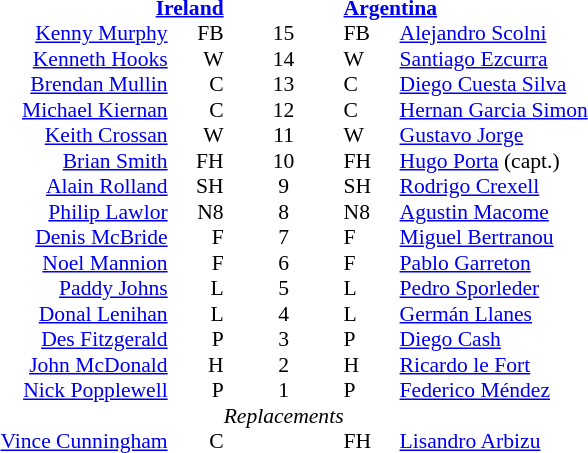<table width="100%" style="font-size:90%" cellspacing="0" cellpadding="0" align=center>
<tr>
<td width=41%;text-align=right></td>
<td width=3%;text-align:right></td>
<td width=4%;text-align:center></td>
<td width=3%;text-align:left></td>
<td width=49%;text-align:left></td>
</tr>
<tr>
<td colspan=2 align=right><strong><a href='#'>Ireland</a></strong></td>
<td></td>
<td colspan=2><strong><a href='#'>Argentina</a></strong></td>
</tr>
<tr>
<td align=right><a href='#'>Kenny Murphy</a></td>
<td align=right>FB</td>
<td align=center>15</td>
<td>FB</td>
<td><a href='#'>Alejandro Scolni</a></td>
</tr>
<tr>
<td align=right><a href='#'>Kenneth Hooks</a></td>
<td align=right>W</td>
<td align=center>14</td>
<td>W</td>
<td><a href='#'>Santiago Ezcurra</a></td>
</tr>
<tr>
<td align=right> <a href='#'>Brendan Mullin</a></td>
<td align=right>C</td>
<td align=center>13</td>
<td>C</td>
<td><a href='#'>Diego Cuesta Silva</a></td>
</tr>
<tr>
<td align=right><a href='#'>Michael Kiernan</a></td>
<td align=right>C</td>
<td align=center>12</td>
<td>C</td>
<td><a href='#'>Hernan Garcia Simon</a> </td>
</tr>
<tr>
<td align=right><a href='#'>Keith Crossan</a></td>
<td align=right>W</td>
<td align=center>11</td>
<td>W</td>
<td><a href='#'>Gustavo Jorge</a></td>
</tr>
<tr>
<td align=right><a href='#'>Brian Smith</a></td>
<td align=right>FH</td>
<td align=center>10</td>
<td>FH</td>
<td><a href='#'>Hugo Porta</a> (capt.)</td>
</tr>
<tr>
<td align=right><a href='#'>Alain Rolland</a></td>
<td align=right>SH</td>
<td align=center>9</td>
<td>SH</td>
<td><a href='#'>Rodrigo Crexell</a></td>
</tr>
<tr>
<td align=right><a href='#'>Philip Lawlor</a></td>
<td align=right>N8</td>
<td align=center>8</td>
<td>N8</td>
<td><a href='#'>Agustin Macome</a></td>
</tr>
<tr>
<td align=right><a href='#'>Denis McBride</a></td>
<td align=right>F</td>
<td align=center>7</td>
<td>F</td>
<td><a href='#'>Miguel Bertranou</a></td>
</tr>
<tr>
<td align=right><a href='#'>Noel Mannion</a></td>
<td align=right>F</td>
<td align=center>6</td>
<td>F</td>
<td><a href='#'>Pablo Garreton</a></td>
</tr>
<tr>
<td align=right><a href='#'>Paddy Johns</a></td>
<td align=right>L</td>
<td align=center>5</td>
<td>L</td>
<td><a href='#'>Pedro Sporleder</a></td>
</tr>
<tr>
<td align=right><a href='#'>Donal Lenihan</a></td>
<td align=right>L</td>
<td align=center>4</td>
<td>L</td>
<td><a href='#'>Germán Llanes</a></td>
</tr>
<tr>
<td align=right><a href='#'>Des Fitzgerald</a></td>
<td align=right>P</td>
<td align=center>3</td>
<td>P</td>
<td><a href='#'>Diego Cash</a></td>
</tr>
<tr>
<td align=right><a href='#'>John McDonald</a></td>
<td align=right>H</td>
<td align=center>2</td>
<td>H</td>
<td><a href='#'>Ricardo le Fort</a></td>
</tr>
<tr>
<td align=right><a href='#'>Nick Popplewell</a></td>
<td align=right>P</td>
<td align=center>1</td>
<td>P</td>
<td><a href='#'>Federico Méndez</a></td>
</tr>
<tr>
<td></td>
<td></td>
<td align=center><em>Replacements</em></td>
<td></td>
<td></td>
</tr>
<tr>
<td align=right> <a href='#'>Vince Cunningham</a></td>
<td align=right>C</td>
<td align=center></td>
<td>FH</td>
<td><a href='#'>Lisandro Arbizu</a> </td>
</tr>
</table>
